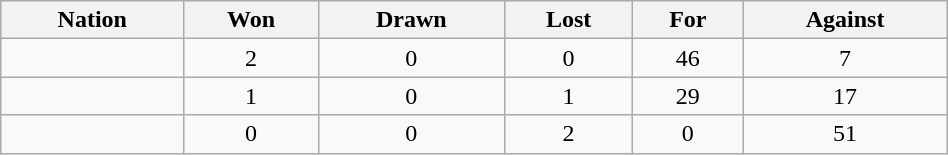<table class="wikitable" style="text-align: center; width:50%">
<tr>
<th>Nation</th>
<th>Won</th>
<th>Drawn</th>
<th>Lost</th>
<th>For</th>
<th>Against</th>
</tr>
<tr>
<td align=left></td>
<td>2</td>
<td>0</td>
<td>0</td>
<td>46</td>
<td>7</td>
</tr>
<tr>
<td align=left></td>
<td>1</td>
<td>0</td>
<td>1</td>
<td>29</td>
<td>17</td>
</tr>
<tr>
<td align=left></td>
<td>0</td>
<td>0</td>
<td>2</td>
<td>0</td>
<td>51</td>
</tr>
</table>
